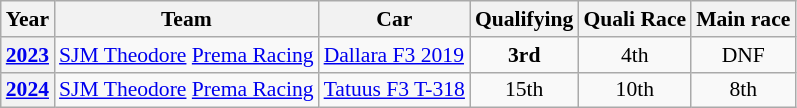<table class="wikitable" style="text-align:center; font-size:90%;">
<tr>
<th>Year</th>
<th>Team</th>
<th>Car</th>
<th>Qualifying</th>
<th>Quali Race</th>
<th>Main race</th>
</tr>
<tr>
<th><a href='#'>2023</a></th>
<td style="text-align:left;"> <a href='#'>SJM Theodore</a> <a href='#'>Prema Racing</a></td>
<td style="text-align:left;"><a href='#'>Dallara F3 2019</a></td>
<td><strong>3rd</strong></td>
<td>4th</td>
<td>DNF</td>
</tr>
<tr>
<th><a href='#'>2024</a></th>
<td style="text-align:left;"> <a href='#'>SJM Theodore</a> <a href='#'>Prema Racing</a></td>
<td style="text-align:left;"><a href='#'>Tatuus F3 T-318</a></td>
<td>15th</td>
<td>10th</td>
<td>8th</td>
</tr>
</table>
